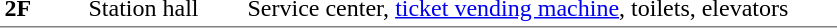<table table border=0 cellspacing=0 cellpadding=3>
<tr>
<td style="border-bottom:solid 1px gray;" width=50 rowspan=10 valign=top><strong>2F</strong></td>
<td style="border-top:solid 0px gray;border-bottom:solid 1px gray;" width=100 valign=top>Station hall</td>
<td style="border-top:solid 0px gray;border-bottom:solid 1px gray;" width=390 valign=top>Service center, <a href='#'>ticket vending machine</a>, toilets, elevators</td>
</tr>
</table>
